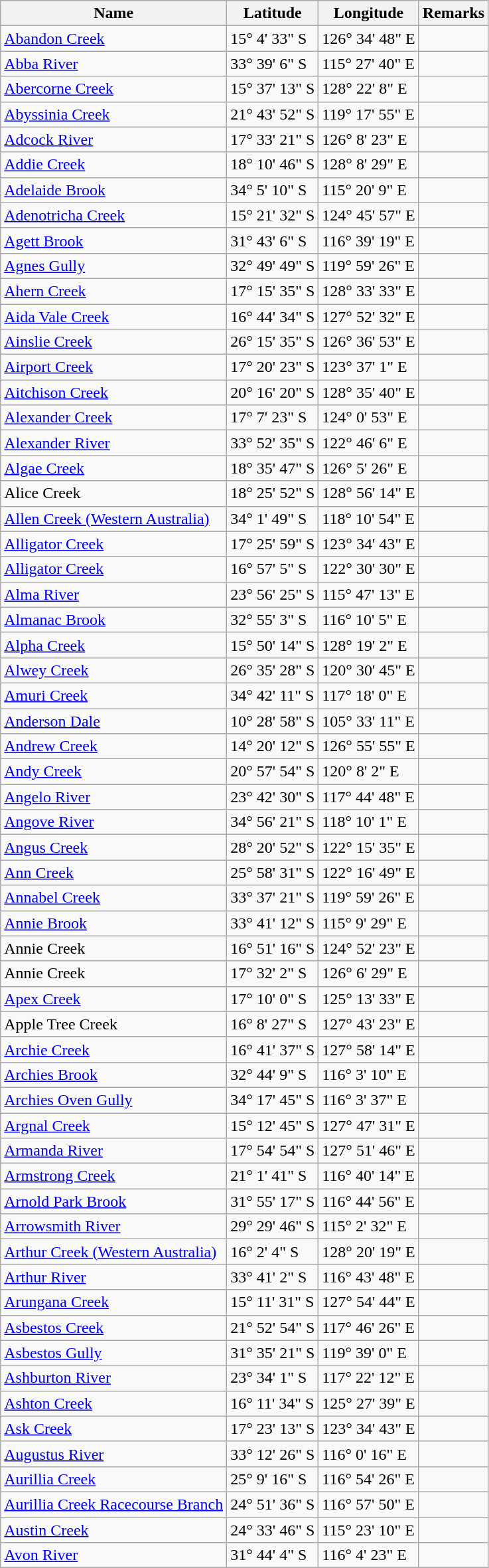<table class="wikitable">
<tr>
<th>Name</th>
<th>Latitude</th>
<th>Longitude</th>
<th>Remarks</th>
</tr>
<tr>
<td><a href='#'>Abandon Creek</a></td>
<td>15° 4' 33" S</td>
<td>126° 34' 48" E</td>
<td></td>
</tr>
<tr>
<td><a href='#'>Abba River</a></td>
<td>33° 39' 6" S</td>
<td>115° 27' 40" E</td>
<td></td>
</tr>
<tr>
<td><a href='#'>Abercorne Creek</a></td>
<td>15° 37' 13" S</td>
<td>128° 22' 8" E</td>
<td></td>
</tr>
<tr>
<td><a href='#'>Abyssinia Creek</a></td>
<td>21° 43' 52" S</td>
<td>119° 17' 55" E</td>
<td></td>
</tr>
<tr>
<td><a href='#'>Adcock River</a></td>
<td>17° 33' 21" S</td>
<td>126° 8' 23" E</td>
<td></td>
</tr>
<tr>
<td><a href='#'>Addie Creek</a></td>
<td>18° 10' 46" S</td>
<td>128° 8' 29" E</td>
<td></td>
</tr>
<tr>
<td><a href='#'>Adelaide Brook</a></td>
<td>34° 5' 10" S</td>
<td>115° 20' 9" E</td>
<td></td>
</tr>
<tr>
<td><a href='#'>Adenotricha Creek</a></td>
<td>15° 21' 32" S</td>
<td>124° 45' 57" E</td>
<td></td>
</tr>
<tr>
<td><a href='#'>Agett Brook</a></td>
<td>31° 43' 6" S</td>
<td>116° 39' 19" E</td>
<td></td>
</tr>
<tr>
<td><a href='#'>Agnes Gully</a></td>
<td>32° 49' 49" S</td>
<td>119° 59' 26" E</td>
<td></td>
</tr>
<tr>
<td><a href='#'>Ahern Creek</a></td>
<td>17° 15' 35" S</td>
<td>128° 33' 33" E</td>
<td></td>
</tr>
<tr>
<td><a href='#'>Aida Vale Creek</a></td>
<td>16° 44' 34" S</td>
<td>127° 52' 32" E</td>
<td></td>
</tr>
<tr>
<td><a href='#'>Ainslie Creek</a></td>
<td>26° 15' 35" S</td>
<td>126° 36' 53" E</td>
<td></td>
</tr>
<tr>
<td><a href='#'>Airport Creek</a></td>
<td>17° 20' 23" S</td>
<td>123° 37' 1" E</td>
<td></td>
</tr>
<tr>
<td><a href='#'>Aitchison Creek</a></td>
<td>20° 16' 20" S</td>
<td>128° 35' 40" E</td>
<td></td>
</tr>
<tr>
<td><a href='#'>Alexander Creek</a></td>
<td>17° 7' 23" S</td>
<td>124° 0' 53" E</td>
<td></td>
</tr>
<tr>
<td><a href='#'>Alexander River</a></td>
<td>33° 52' 35" S</td>
<td>122° 46' 6" E</td>
<td></td>
</tr>
<tr>
<td><a href='#'>Algae Creek</a></td>
<td>18° 35' 47" S</td>
<td>126° 5' 26" E</td>
<td></td>
</tr>
<tr>
<td>Alice Creek</td>
<td>18° 25' 52" S</td>
<td>128° 56' 14" E</td>
<td></td>
</tr>
<tr>
<td><a href='#'>Allen Creek (Western Australia)</a></td>
<td>34° 1' 49" S</td>
<td>118° 10' 54" E</td>
<td></td>
</tr>
<tr>
<td><a href='#'>Alligator Creek</a></td>
<td>17° 25' 59" S</td>
<td>123° 34' 43" E</td>
<td></td>
</tr>
<tr>
<td><a href='#'>Alligator Creek</a></td>
<td>16° 57' 5" S</td>
<td>122° 30' 30" E</td>
<td></td>
</tr>
<tr>
<td><a href='#'>Alma River</a></td>
<td>23° 56' 25" S</td>
<td>115° 47' 13" E</td>
<td></td>
</tr>
<tr>
<td><a href='#'>Almanac Brook</a></td>
<td>32° 55' 3" S</td>
<td>116° 10' 5" E</td>
<td></td>
</tr>
<tr>
<td><a href='#'>Alpha Creek</a></td>
<td>15° 50' 14" S</td>
<td>128° 19' 2" E</td>
<td></td>
</tr>
<tr>
<td><a href='#'>Alwey Creek</a></td>
<td>26° 35' 28" S</td>
<td>120° 30' 45" E</td>
<td></td>
</tr>
<tr>
<td><a href='#'>Amuri Creek</a></td>
<td>34° 42' 11" S</td>
<td>117° 18' 0" E</td>
<td></td>
</tr>
<tr>
<td><a href='#'>Anderson Dale</a></td>
<td>10° 28' 58" S</td>
<td>105° 33' 11" E</td>
<td></td>
</tr>
<tr>
<td><a href='#'>Andrew Creek</a></td>
<td>14° 20' 12" S</td>
<td>126° 55' 55" E</td>
<td></td>
</tr>
<tr>
<td><a href='#'>Andy Creek</a></td>
<td>20° 57' 54" S</td>
<td>120° 8' 2" E</td>
<td></td>
</tr>
<tr>
<td><a href='#'>Angelo River</a></td>
<td>23° 42' 30" S</td>
<td>117° 44' 48" E</td>
<td></td>
</tr>
<tr>
<td><a href='#'>Angove River</a></td>
<td>34° 56' 21" S</td>
<td>118° 10' 1" E</td>
<td></td>
</tr>
<tr>
<td><a href='#'>Angus Creek</a></td>
<td>28° 20' 52" S</td>
<td>122° 15' 35" E</td>
<td></td>
</tr>
<tr>
<td><a href='#'>Ann Creek</a></td>
<td>25° 58' 31" S</td>
<td>122° 16' 49" E</td>
<td></td>
</tr>
<tr>
<td><a href='#'>Annabel Creek</a></td>
<td>33° 37' 21" S</td>
<td>119° 59' 26" E</td>
<td></td>
</tr>
<tr>
<td><a href='#'>Annie Brook</a></td>
<td>33° 41' 12" S</td>
<td>115° 9' 29" E</td>
<td></td>
</tr>
<tr>
<td>Annie Creek</td>
<td>16° 51' 16" S</td>
<td>124° 52' 23" E</td>
<td></td>
</tr>
<tr>
<td>Annie Creek</td>
<td>17° 32' 2" S</td>
<td>126° 6' 29" E</td>
<td></td>
</tr>
<tr>
<td><a href='#'>Apex Creek</a></td>
<td>17° 10' 0" S</td>
<td>125° 13' 33" E</td>
<td></td>
</tr>
<tr>
<td>Apple Tree Creek</td>
<td>16° 8' 27" S</td>
<td>127° 43' 23" E</td>
<td></td>
</tr>
<tr>
<td><a href='#'>Archie Creek</a></td>
<td>16° 41' 37" S</td>
<td>127° 58' 14" E</td>
<td></td>
</tr>
<tr>
<td><a href='#'>Archies Brook</a></td>
<td>32° 44' 9" S</td>
<td>116° 3' 10" E</td>
<td></td>
</tr>
<tr>
<td><a href='#'>Archies Oven Gully</a></td>
<td>34° 17' 45" S</td>
<td>116° 3' 37" E</td>
<td></td>
</tr>
<tr>
<td><a href='#'>Argnal Creek</a></td>
<td>15° 12' 45" S</td>
<td>127° 47' 31" E</td>
<td></td>
</tr>
<tr>
<td><a href='#'>Armanda River</a></td>
<td>17° 54' 54" S</td>
<td>127° 51' 46" E</td>
<td></td>
</tr>
<tr>
<td><a href='#'>Armstrong Creek</a></td>
<td>21° 1' 41" S</td>
<td>116° 40' 14" E</td>
<td></td>
</tr>
<tr>
<td><a href='#'>Arnold Park Brook</a></td>
<td>31° 55' 17" S</td>
<td>116° 44' 56" E</td>
<td></td>
</tr>
<tr>
<td><a href='#'>Arrowsmith River</a></td>
<td>29° 29' 46" S</td>
<td>115° 2' 32" E</td>
<td></td>
</tr>
<tr>
<td><a href='#'>Arthur Creek (Western Australia)</a></td>
<td>16° 2' 4" S</td>
<td>128° 20' 19" E</td>
<td></td>
</tr>
<tr>
<td><a href='#'>Arthur River</a></td>
<td>33° 41' 2" S</td>
<td>116° 43' 48" E</td>
<td></td>
</tr>
<tr>
<td><a href='#'>Arungana Creek</a></td>
<td>15° 11' 31" S</td>
<td>127° 54' 44" E</td>
<td></td>
</tr>
<tr>
<td><a href='#'>Asbestos Creek</a></td>
<td>21° 52' 54" S</td>
<td>117° 46' 26" E</td>
<td></td>
</tr>
<tr>
<td><a href='#'>Asbestos Gully</a></td>
<td>31° 35' 21" S</td>
<td>119° 39' 0" E</td>
<td></td>
</tr>
<tr>
<td><a href='#'>Ashburton River</a></td>
<td>23° 34' 1" S</td>
<td>117° 22' 12" E</td>
<td></td>
</tr>
<tr>
<td><a href='#'>Ashton Creek</a></td>
<td>16° 11' 34" S</td>
<td>125° 27' 39" E</td>
<td></td>
</tr>
<tr>
<td><a href='#'>Ask Creek</a></td>
<td>17° 23' 13" S</td>
<td>123° 34' 43" E</td>
<td></td>
</tr>
<tr>
<td><a href='#'>Augustus River</a></td>
<td>33° 12' 26" S</td>
<td>116° 0' 16" E</td>
<td></td>
</tr>
<tr>
<td><a href='#'>Aurillia Creek</a></td>
<td>25° 9' 16" S</td>
<td>116° 54' 26" E</td>
<td></td>
</tr>
<tr>
<td><a href='#'>Aurillia Creek Racecourse Branch</a></td>
<td>24° 51' 36" S</td>
<td>116° 57' 50" E</td>
<td></td>
</tr>
<tr>
<td><a href='#'>Austin Creek</a></td>
<td>24° 33' 46" S</td>
<td>115° 23' 10" E</td>
<td></td>
</tr>
<tr>
<td><a href='#'>Avon River</a></td>
<td>31° 44' 4" S</td>
<td>116° 4' 23" E</td>
<td></td>
</tr>
</table>
